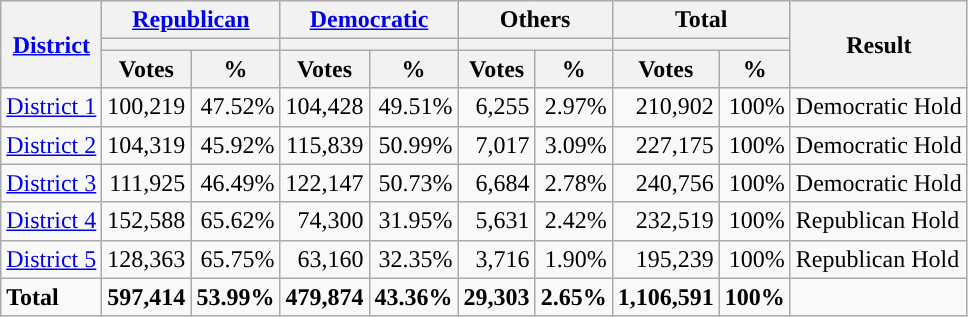<table class="wikitable plainrowheaders sortable" style="font-size:100%; text-align:right;">
<tr>
<th scope=col rowspan=3><a href='#'>District</a></th>
<th scope=col colspan=2><a href='#'>Republican</a></th>
<th scope=col colspan=2><a href='#'>Democratic</a></th>
<th scope=col colspan=2>Others</th>
<th scope=col colspan=2>Total</th>
<th scope=col rowspan=3>Result</th>
</tr>
<tr>
<th scope=col colspan=2 style="background:"></th>
<th scope=col colspan=2 style="background:"></th>
<th scope=col colspan=2></th>
<th scope=col colspan=2></th>
</tr>
<tr>
<th scope=col data-sort-type="number">Votes</th>
<th scope=col data-sort-type="number">%</th>
<th scope=col data-sort-type="number">Votes</th>
<th scope=col data-sort-type="number">%</th>
<th scope=col data-sort-type="number">Votes</th>
<th scope=col data-sort-type="number">%</th>
<th scope=col data-sort-type="number">Votes</th>
<th scope=col data-sort-type="number">%</th>
</tr>
<tr>
<td align=left><a href='#'>District 1</a></td>
<td>100,219</td>
<td>47.52%</td>
<td>104,428</td>
<td>49.51%</td>
<td>6,255</td>
<td>2.97%</td>
<td>210,902</td>
<td>100%</td>
<td align=left>Democratic Hold</td>
</tr>
<tr>
<td align=left><a href='#'>District 2</a></td>
<td>104,319</td>
<td>45.92%</td>
<td>115,839</td>
<td>50.99%</td>
<td>7,017</td>
<td>3.09%</td>
<td>227,175</td>
<td>100%</td>
<td align=left>Democratic Hold</td>
</tr>
<tr>
<td align=left><a href='#'>District 3</a></td>
<td>111,925</td>
<td>46.49%</td>
<td>122,147</td>
<td>50.73%</td>
<td>6,684</td>
<td>2.78%</td>
<td>240,756</td>
<td>100%</td>
<td align=left>Democratic Hold</td>
</tr>
<tr>
<td align=left><a href='#'>District 4</a></td>
<td>152,588</td>
<td>65.62%</td>
<td>74,300</td>
<td>31.95%</td>
<td>5,631</td>
<td>2.42%</td>
<td>232,519</td>
<td>100%</td>
<td align=left>Republican Hold</td>
</tr>
<tr>
<td align=left><a href='#'>District 5</a></td>
<td>128,363</td>
<td>65.75%</td>
<td>63,160</td>
<td>32.35%</td>
<td>3,716</td>
<td>1.90%</td>
<td>195,239</td>
<td>100%</td>
<td align=left>Republican Hold</td>
</tr>
<tr class="sortbottom" style="font-weight:bold">
<td align=left>Total</td>
<td>597,414</td>
<td>53.99%</td>
<td>479,874</td>
<td>43.36%</td>
<td>29,303</td>
<td>2.65%</td>
<td>1,106,591</td>
<td>100%</td>
<td></td>
</tr>
</table>
